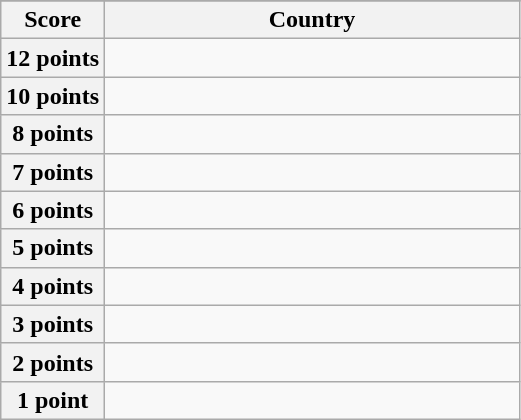<table class="wikitable">
<tr>
</tr>
<tr>
<th scope="col" width="20%">Score</th>
<th scope="col">Country</th>
</tr>
<tr>
<th scope="row">12 points</th>
<td></td>
</tr>
<tr>
<th scope="row">10 points</th>
<td></td>
</tr>
<tr>
<th scope="row">8 points</th>
<td></td>
</tr>
<tr>
<th scope="row">7 points</th>
<td></td>
</tr>
<tr>
<th scope="row">6 points</th>
<td></td>
</tr>
<tr>
<th scope="row">5 points</th>
<td></td>
</tr>
<tr>
<th scope="row">4 points</th>
<td></td>
</tr>
<tr>
<th scope="row">3 points</th>
<td></td>
</tr>
<tr>
<th scope="row">2 points</th>
<td></td>
</tr>
<tr>
<th scope="row">1 point</th>
<td></td>
</tr>
</table>
